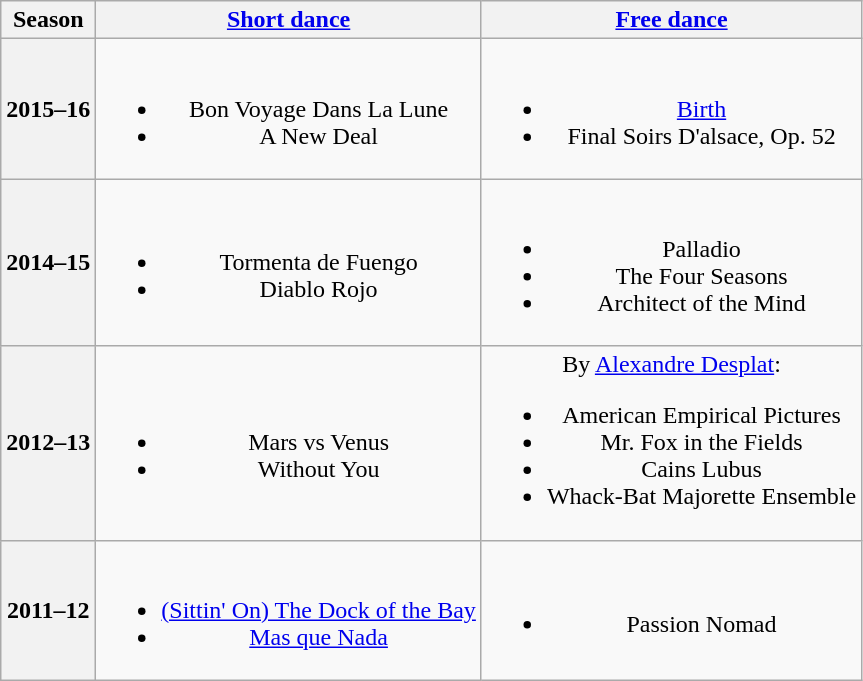<table class="wikitable" style="text-align:center">
<tr>
<th>Season</th>
<th><a href='#'>Short dance</a></th>
<th><a href='#'>Free dance</a></th>
</tr>
<tr>
<th>2015–16</th>
<td><br><ul><li>Bon Voyage Dans La Lune <br></li><li>A New Deal <br></li></ul></td>
<td><br><ul><li><a href='#'>Birth</a> <br></li><li>Final Soirs D'alsace, Op. 52 <br></li></ul></td>
</tr>
<tr>
<th>2014–15 <br> </th>
<td><br><ul><li>Tormenta de Fuengo</li><li>Diablo Rojo <br></li></ul></td>
<td><br><ul><li>Palladio <br></li><li>The Four Seasons <br></li><li>Architect of the Mind <br></li></ul></td>
</tr>
<tr>
<th>2012–13 <br> </th>
<td><br><ul><li>Mars vs Venus <br></li><li>Without You <br></li></ul></td>
<td>By <a href='#'>Alexandre Desplat</a>:<br><ul><li>American Empirical Pictures</li><li>Mr. Fox in the Fields</li><li>Cains Lubus</li><li>Whack-Bat Majorette Ensemble</li></ul></td>
</tr>
<tr>
<th>2011–12 <br> </th>
<td><br><ul><li><a href='#'>(Sittin' On) The Dock of the Bay</a></li><li><a href='#'>Mas que Nada</a></li></ul></td>
<td><br><ul><li>Passion Nomad <br></li></ul></td>
</tr>
</table>
